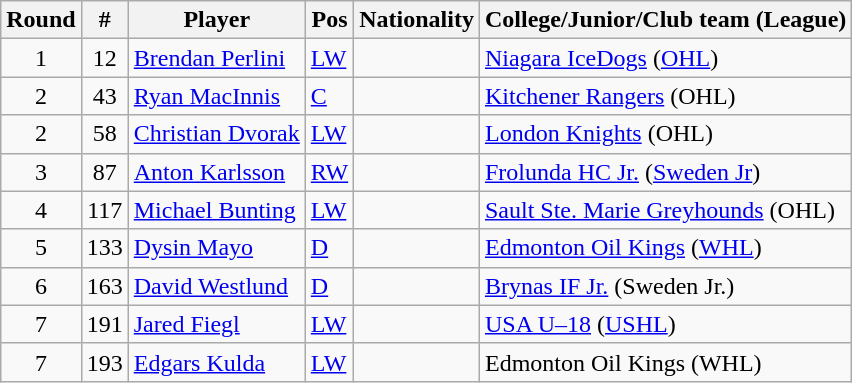<table class="wikitable">
<tr>
<th>Round</th>
<th>#</th>
<th>Player</th>
<th>Pos</th>
<th>Nationality</th>
<th>College/Junior/Club team (League)</th>
</tr>
<tr>
<td align=center>1</td>
<td align=center>12</td>
<td><a href='#'>Brendan Perlini</a></td>
<td><a href='#'>LW</a></td>
<td></td>
<td><a href='#'>Niagara IceDogs</a> (<a href='#'>OHL</a>)</td>
</tr>
<tr>
<td align=center>2</td>
<td align=center>43</td>
<td><a href='#'>Ryan MacInnis</a></td>
<td><a href='#'>C</a></td>
<td></td>
<td><a href='#'>Kitchener Rangers</a> (OHL)</td>
</tr>
<tr>
<td align=center>2</td>
<td align=center>58</td>
<td><a href='#'>Christian Dvorak</a></td>
<td><a href='#'>LW</a></td>
<td></td>
<td><a href='#'>London Knights</a> (OHL)</td>
</tr>
<tr>
<td align=center>3</td>
<td align=center>87</td>
<td><a href='#'>Anton Karlsson</a></td>
<td><a href='#'>RW</a></td>
<td></td>
<td><a href='#'>Frolunda HC Jr.</a> (<a href='#'>Sweden Jr</a>)</td>
</tr>
<tr>
<td align=center>4</td>
<td align=center>117</td>
<td><a href='#'>Michael Bunting</a></td>
<td><a href='#'>LW</a></td>
<td></td>
<td><a href='#'>Sault Ste. Marie Greyhounds</a> (OHL)</td>
</tr>
<tr>
<td align=center>5</td>
<td align=center>133</td>
<td><a href='#'>Dysin Mayo</a></td>
<td><a href='#'>D</a></td>
<td></td>
<td><a href='#'>Edmonton Oil Kings</a> (<a href='#'>WHL</a>)</td>
</tr>
<tr>
<td align=center>6</td>
<td align=center>163</td>
<td><a href='#'>David Westlund</a></td>
<td><a href='#'>D</a></td>
<td></td>
<td><a href='#'>Brynas IF Jr.</a> (Sweden Jr.)</td>
</tr>
<tr>
<td align=center>7</td>
<td align=center>191</td>
<td><a href='#'>Jared Fiegl</a></td>
<td><a href='#'>LW</a></td>
<td></td>
<td><a href='#'>USA U–18</a> (<a href='#'>USHL</a>)</td>
</tr>
<tr>
<td align=center>7</td>
<td align=center>193</td>
<td><a href='#'>Edgars Kulda</a></td>
<td><a href='#'>LW</a></td>
<td></td>
<td>Edmonton Oil Kings (WHL)</td>
</tr>
</table>
